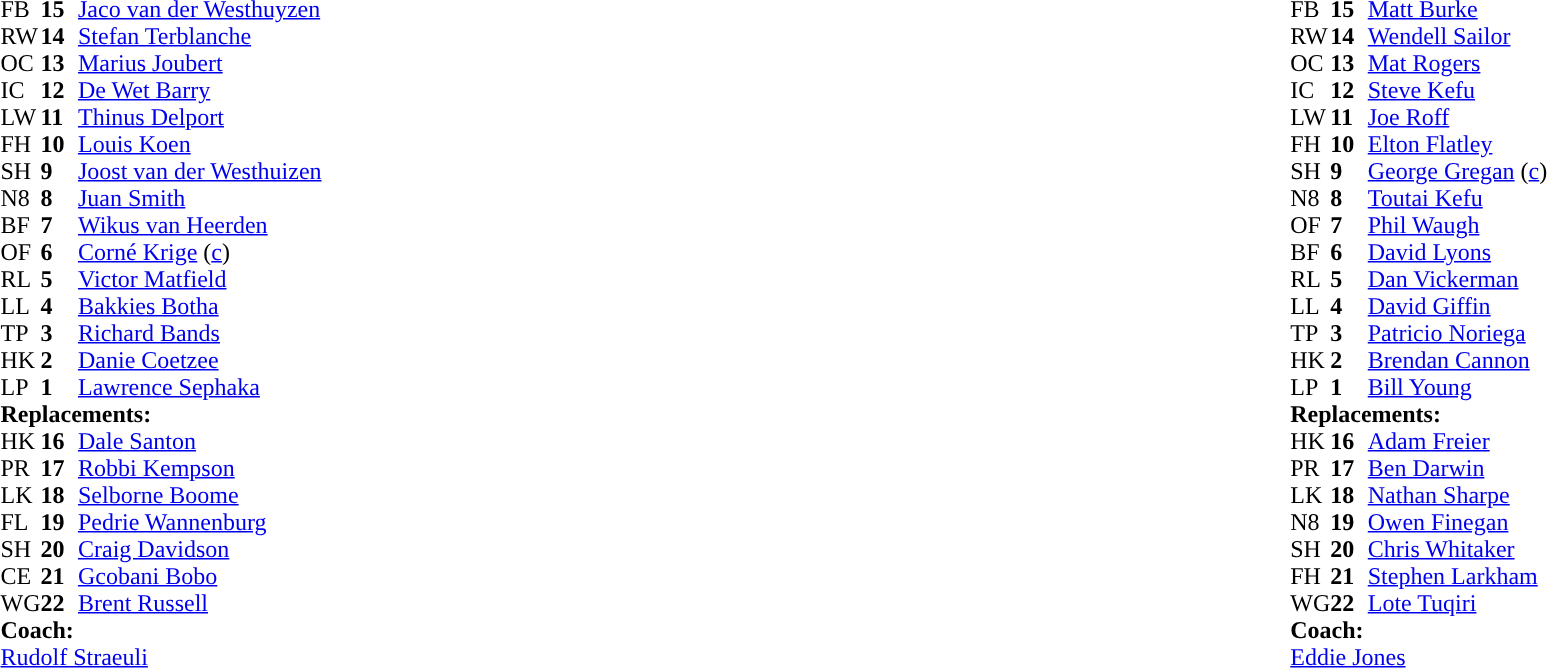<table style="width:100%">
<tr>
<td style="vertical-align:top;width:50%"><br><table cellspacing="0" cellpadding="0">
<tr>
<th width="25"></th>
<th width="25"></th>
</tr>
<tr>
<td>FB</td>
<td><strong>15</strong></td>
<td><a href='#'>Jaco van der Westhuyzen</a></td>
</tr>
<tr>
<td>RW</td>
<td><strong>14</strong></td>
<td><a href='#'>Stefan Terblanche</a></td>
</tr>
<tr>
<td>OC</td>
<td><strong>13</strong></td>
<td><a href='#'>Marius Joubert</a></td>
</tr>
<tr>
<td>IC</td>
<td><strong>12</strong></td>
<td><a href='#'>De Wet Barry</a></td>
</tr>
<tr>
<td>LW</td>
<td><strong>11</strong></td>
<td><a href='#'>Thinus Delport</a></td>
</tr>
<tr>
<td>FH</td>
<td><strong>10</strong></td>
<td><a href='#'>Louis Koen</a></td>
</tr>
<tr>
<td>SH</td>
<td><strong>9</strong></td>
<td><a href='#'>Joost van der Westhuizen</a></td>
</tr>
<tr>
<td>N8</td>
<td><strong>8</strong></td>
<td><a href='#'>Juan Smith</a></td>
</tr>
<tr>
<td>BF</td>
<td><strong>7</strong></td>
<td><a href='#'>Wikus van Heerden</a></td>
</tr>
<tr>
<td>OF</td>
<td><strong>6</strong></td>
<td><a href='#'>Corné Krige</a> (<a href='#'>c</a>)</td>
</tr>
<tr>
<td>RL</td>
<td><strong>5</strong></td>
<td><a href='#'>Victor Matfield</a></td>
</tr>
<tr>
<td>LL</td>
<td><strong>4</strong></td>
<td><a href='#'>Bakkies Botha</a></td>
</tr>
<tr>
<td>TP</td>
<td><strong>3</strong></td>
<td><a href='#'>Richard Bands</a></td>
</tr>
<tr>
<td>HK</td>
<td><strong>2</strong></td>
<td><a href='#'>Danie Coetzee</a></td>
</tr>
<tr>
<td>LP</td>
<td><strong>1</strong></td>
<td><a href='#'>Lawrence Sephaka</a></td>
</tr>
<tr>
<td colspan="3"><strong>Replacements:</strong></td>
</tr>
<tr>
<td>HK</td>
<td><strong>16</strong></td>
<td><a href='#'>Dale Santon</a></td>
</tr>
<tr>
<td>PR</td>
<td><strong>17</strong></td>
<td><a href='#'>Robbi Kempson</a></td>
</tr>
<tr>
<td>LK</td>
<td><strong>18</strong></td>
<td><a href='#'>Selborne Boome</a></td>
</tr>
<tr>
<td>FL</td>
<td><strong>19</strong></td>
<td><a href='#'>Pedrie Wannenburg</a></td>
</tr>
<tr>
<td>SH</td>
<td><strong>20</strong></td>
<td><a href='#'>Craig Davidson</a></td>
</tr>
<tr>
<td>CE</td>
<td><strong>21</strong></td>
<td><a href='#'>Gcobani Bobo</a></td>
</tr>
<tr>
<td>WG</td>
<td><strong>22</strong></td>
<td><a href='#'>Brent Russell</a></td>
</tr>
<tr>
<td colspan="3"><strong>Coach:</strong></td>
</tr>
<tr>
<td colspan="3"> <a href='#'>Rudolf Straeuli</a></td>
</tr>
</table>
</td>
<td style="vertical-align:top"></td>
<td style="vertical-align:top;width:50%"><br><table cellspacing="0" cellpadding="0" style="margin:auto">
<tr>
<th width="25"></th>
<th width="25"></th>
</tr>
<tr>
<td>FB</td>
<td><strong>15</strong></td>
<td><a href='#'>Matt Burke</a></td>
</tr>
<tr>
<td>RW</td>
<td><strong>14</strong></td>
<td><a href='#'>Wendell Sailor</a></td>
</tr>
<tr>
<td>OC</td>
<td><strong>13</strong></td>
<td><a href='#'>Mat Rogers</a></td>
</tr>
<tr>
<td>IC</td>
<td><strong>12</strong></td>
<td><a href='#'>Steve Kefu</a></td>
</tr>
<tr>
<td>LW</td>
<td><strong>11</strong></td>
<td><a href='#'>Joe Roff</a></td>
</tr>
<tr>
<td>FH</td>
<td><strong>10</strong></td>
<td><a href='#'>Elton Flatley</a></td>
</tr>
<tr>
<td>SH</td>
<td><strong>9</strong></td>
<td><a href='#'>George Gregan</a> (<a href='#'>c</a>)</td>
</tr>
<tr>
<td>N8</td>
<td><strong>8</strong></td>
<td><a href='#'>Toutai Kefu</a></td>
</tr>
<tr>
<td>OF</td>
<td><strong>7</strong></td>
<td><a href='#'>Phil Waugh</a></td>
</tr>
<tr>
<td>BF</td>
<td><strong>6</strong></td>
<td><a href='#'>David Lyons</a></td>
</tr>
<tr>
<td>RL</td>
<td><strong>5</strong></td>
<td><a href='#'>Dan Vickerman</a></td>
</tr>
<tr>
<td>LL</td>
<td><strong>4</strong></td>
<td><a href='#'>David Giffin</a></td>
</tr>
<tr>
<td>TP</td>
<td><strong>3</strong></td>
<td><a href='#'>Patricio Noriega</a></td>
</tr>
<tr>
<td>HK</td>
<td><strong>2</strong></td>
<td><a href='#'>Brendan Cannon</a></td>
</tr>
<tr>
<td>LP</td>
<td><strong>1</strong></td>
<td><a href='#'>Bill Young</a></td>
</tr>
<tr>
<td colspan="3"><strong>Replacements:</strong></td>
</tr>
<tr>
<td>HK</td>
<td><strong>16</strong></td>
<td><a href='#'>Adam Freier</a></td>
</tr>
<tr>
<td>PR</td>
<td><strong>17</strong></td>
<td><a href='#'>Ben Darwin</a></td>
</tr>
<tr>
<td>LK</td>
<td><strong>18</strong></td>
<td><a href='#'>Nathan Sharpe</a></td>
</tr>
<tr>
<td>N8</td>
<td><strong>19</strong></td>
<td><a href='#'>Owen Finegan</a></td>
</tr>
<tr>
<td>SH</td>
<td><strong>20</strong></td>
<td><a href='#'>Chris Whitaker</a></td>
</tr>
<tr>
<td>FH</td>
<td><strong>21</strong></td>
<td><a href='#'>Stephen Larkham</a></td>
</tr>
<tr>
<td>WG</td>
<td><strong>22</strong></td>
<td><a href='#'>Lote Tuqiri</a></td>
</tr>
<tr>
<td colspan="3"><strong>Coach:</strong></td>
</tr>
<tr>
<td colspan="3"> <a href='#'>Eddie Jones</a></td>
</tr>
</table>
</td>
</tr>
</table>
